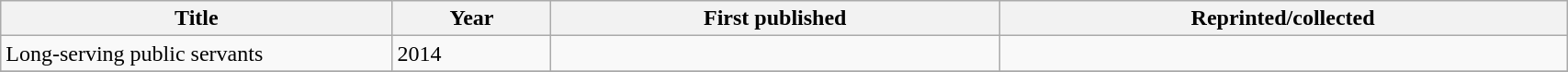<table class='wikitable sortable' width='90%'>
<tr>
<th width=25%>Title</th>
<th>Year</th>
<th>First published</th>
<th>Reprinted/collected</th>
</tr>
<tr>
<td>Long-serving public servants</td>
<td>2014</td>
<td></td>
<td></td>
</tr>
<tr>
</tr>
</table>
